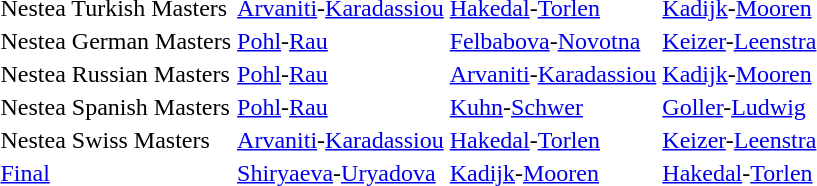<table>
<tr>
<td>Nestea Turkish Masters</td>
<td> <a href='#'>Arvaniti</a>-<a href='#'>Karadassiou</a></td>
<td> <a href='#'>Hakedal</a>-<a href='#'>Torlen</a></td>
<td> <a href='#'>Kadijk</a>-<a href='#'>Mooren</a></td>
</tr>
<tr>
<td>Nestea German Masters</td>
<td> <a href='#'>Pohl</a>-<a href='#'>Rau</a></td>
<td> <a href='#'>Felbabova</a>-<a href='#'>Novotna</a></td>
<td> <a href='#'>Keizer</a>-<a href='#'>Leenstra</a></td>
</tr>
<tr>
<td>Nestea Russian Masters</td>
<td> <a href='#'>Pohl</a>-<a href='#'>Rau</a></td>
<td> <a href='#'>Arvaniti</a>-<a href='#'>Karadassiou</a></td>
<td> <a href='#'>Kadijk</a>-<a href='#'>Mooren</a></td>
</tr>
<tr>
<td>Nestea Spanish Masters</td>
<td> <a href='#'>Pohl</a>-<a href='#'>Rau</a></td>
<td> <a href='#'>Kuhn</a>-<a href='#'>Schwer</a></td>
<td> <a href='#'>Goller</a>-<a href='#'>Ludwig</a></td>
</tr>
<tr>
<td>Nestea Swiss Masters</td>
<td> <a href='#'>Arvaniti</a>-<a href='#'>Karadassiou</a></td>
<td> <a href='#'>Hakedal</a>-<a href='#'>Torlen</a></td>
<td> <a href='#'>Keizer</a>-<a href='#'>Leenstra</a></td>
</tr>
<tr>
<td><a href='#'>Final</a></td>
<td> <a href='#'>Shiryaeva</a>-<a href='#'>Uryadova</a></td>
<td> <a href='#'>Kadijk</a>-<a href='#'>Mooren</a></td>
<td> <a href='#'>Hakedal</a>-<a href='#'>Torlen</a></td>
</tr>
</table>
